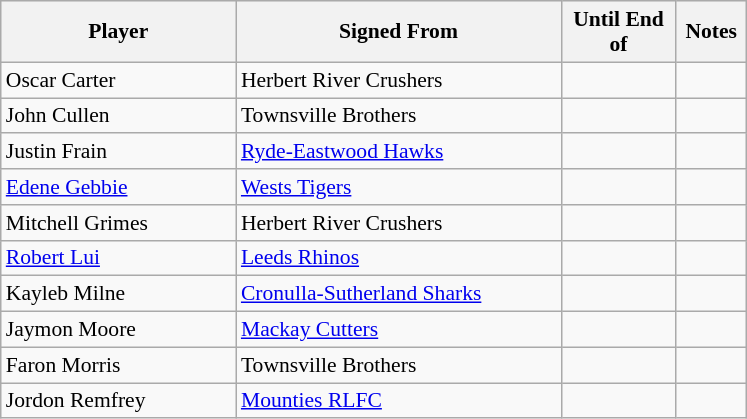<table class="wikitable" style="font-size:90%">
<tr style="background:#efefef;">
<th style="width:150px;">Player</th>
<th style="width:210px;">Signed From</th>
<th style="width:70px;">Until End of</th>
<th style="width:40px;">Notes</th>
</tr>
<tr>
<td>Oscar Carter</td>
<td> Herbert River Crushers</td>
<td></td>
<td></td>
</tr>
<tr>
<td>John Cullen</td>
<td> Townsville Brothers</td>
<td></td>
<td></td>
</tr>
<tr>
<td>Justin Frain</td>
<td> <a href='#'>Ryde-Eastwood Hawks</a></td>
<td></td>
<td></td>
</tr>
<tr>
<td><a href='#'>Edene Gebbie</a></td>
<td> <a href='#'>Wests Tigers</a></td>
<td></td>
<td></td>
</tr>
<tr>
<td>Mitchell Grimes</td>
<td> Herbert River Crushers</td>
<td></td>
<td></td>
</tr>
<tr>
<td><a href='#'>Robert Lui</a></td>
<td> <a href='#'>Leeds Rhinos</a></td>
<td></td>
<td></td>
</tr>
<tr>
<td>Kayleb Milne</td>
<td> <a href='#'>Cronulla-Sutherland Sharks</a></td>
<td></td>
<td></td>
</tr>
<tr>
<td>Jaymon Moore</td>
<td> <a href='#'>Mackay Cutters</a></td>
<td></td>
<td></td>
</tr>
<tr>
<td>Faron Morris</td>
<td> Townsville Brothers</td>
<td></td>
<td></td>
</tr>
<tr>
<td>Jordon Remfrey</td>
<td> <a href='#'>Mounties RLFC</a></td>
<td></td>
<td></td>
</tr>
</table>
